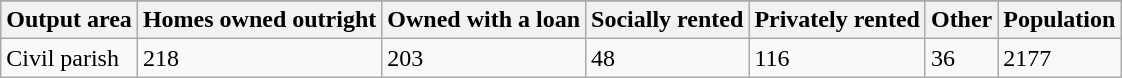<table class="wikitable">
<tr>
</tr>
<tr>
<th>Output area</th>
<th>Homes owned outright</th>
<th>Owned with a loan</th>
<th>Socially rented</th>
<th>Privately rented</th>
<th>Other</th>
<th>Population</th>
</tr>
<tr>
<td>Civil parish</td>
<td>218</td>
<td>203</td>
<td>48</td>
<td>116</td>
<td>36</td>
<td>2177</td>
</tr>
</table>
